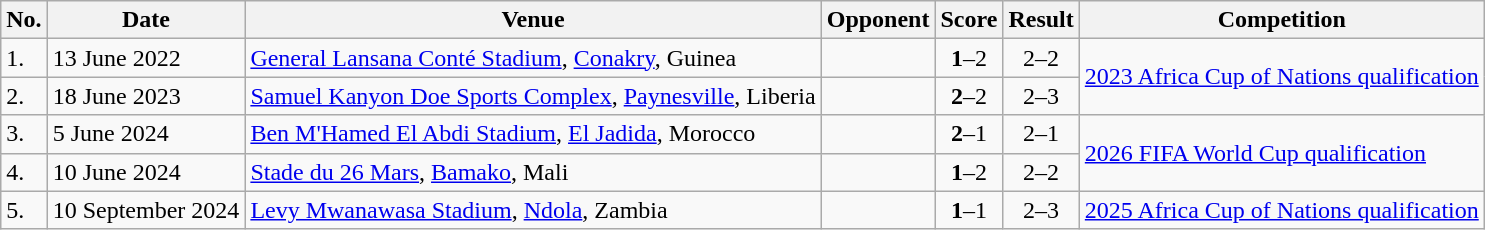<table class="wikitable">
<tr>
<th>No.</th>
<th>Date</th>
<th>Venue</th>
<th>Opponent</th>
<th>Score</th>
<th>Result</th>
<th>Competition</th>
</tr>
<tr>
<td>1.</td>
<td>13 June 2022</td>
<td><a href='#'>General Lansana Conté Stadium</a>, <a href='#'>Conakry</a>, Guinea</td>
<td></td>
<td align=center><strong>1</strong>–2</td>
<td align=center>2–2</td>
<td rowspan=2><a href='#'>2023 Africa Cup of Nations qualification</a></td>
</tr>
<tr>
<td>2.</td>
<td>18 June 2023</td>
<td><a href='#'>Samuel Kanyon Doe Sports Complex</a>, <a href='#'>Paynesville</a>, Liberia</td>
<td></td>
<td align=center><strong>2</strong>–2</td>
<td align=center>2–3</td>
</tr>
<tr>
<td>3.</td>
<td>5 June 2024</td>
<td><a href='#'>Ben M'Hamed El Abdi Stadium</a>, <a href='#'>El Jadida</a>, Morocco</td>
<td></td>
<td align=center><strong>2</strong>–1</td>
<td align=center>2–1</td>
<td rowspan=2><a href='#'>2026 FIFA World Cup qualification</a></td>
</tr>
<tr>
<td>4.</td>
<td>10 June 2024</td>
<td><a href='#'>Stade du 26 Mars</a>, <a href='#'>Bamako</a>, Mali</td>
<td></td>
<td align=center><strong>1</strong>–2</td>
<td align=center>2–2</td>
</tr>
<tr>
<td>5.</td>
<td>10 September 2024</td>
<td><a href='#'>Levy Mwanawasa Stadium</a>, <a href='#'>Ndola</a>, Zambia</td>
<td></td>
<td align=center><strong>1</strong>–1</td>
<td align=center>2–3</td>
<td><a href='#'>2025 Africa Cup of Nations qualification</a></td>
</tr>
</table>
